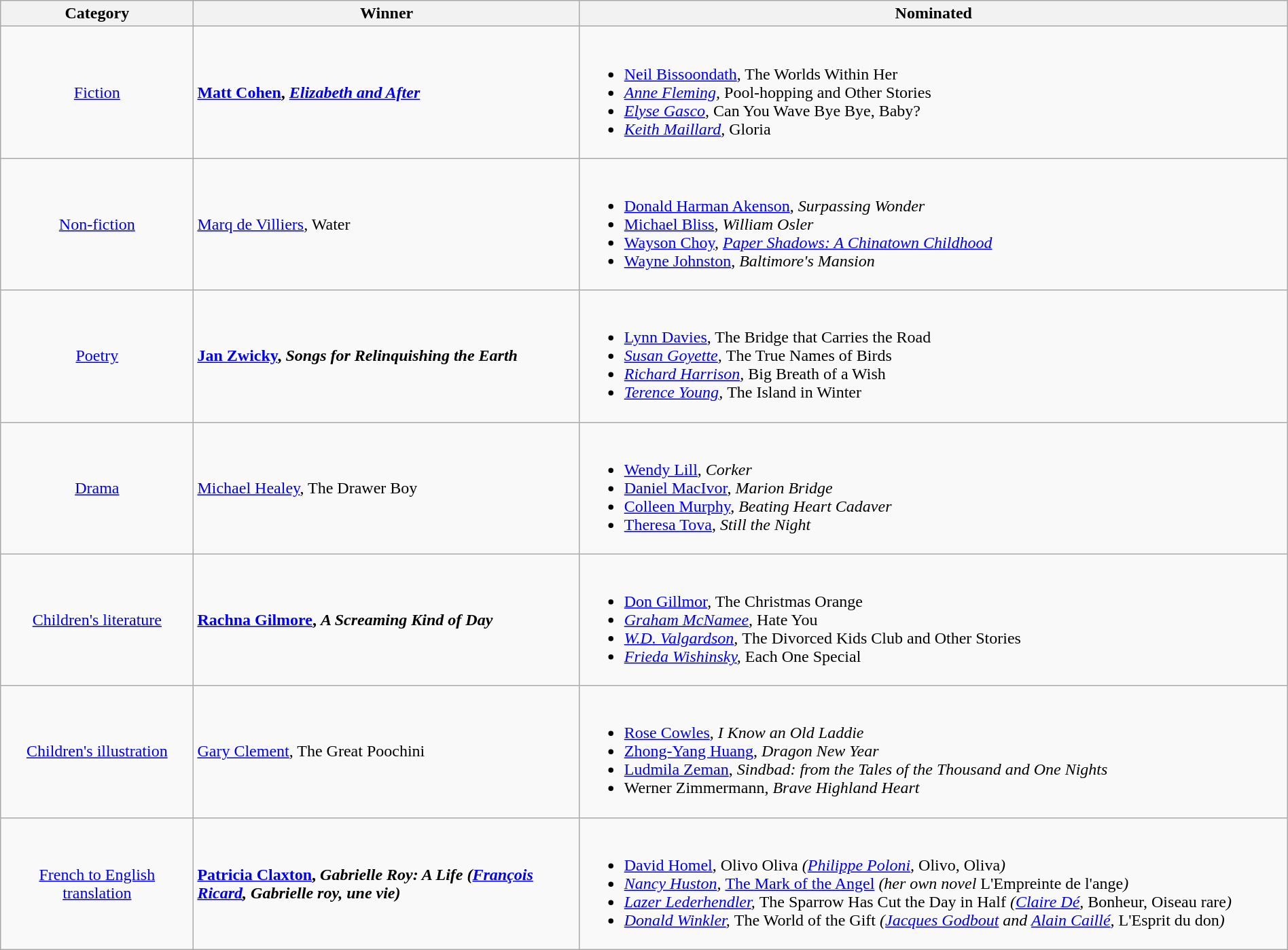<table class="wikitable" width="100%">
<tr>
<th width=15%>Category</th>
<th width=30%>Winner</th>
<th width=55%>Nominated</th>
</tr>
<tr>
<td align="center"><a href='#'>Fiction</a></td>
<td> <strong><a href='#'>Matt Cohen</a>, <em><a href='#'>Elizabeth and After</a><strong><em></td>
<td><br><ul><li><a href='#'>Neil Bissoondath</a>, </em>The Worlds Within Her<em></li><li><a href='#'>Anne Fleming</a>, </em>Pool-hopping and Other Stories<em></li><li><a href='#'>Elyse Gasco</a>, </em>Can You Wave Bye Bye, Baby?<em></li><li><a href='#'>Keith Maillard</a>, </em>Gloria<em></li></ul></td>
</tr>
<tr>
<td align="center"><a href='#'>Non-fiction</a></td>
<td> </strong><a href='#'>Marq de Villiers</a>, </em>Water</em></strong></td>
<td><br><ul><li><a href='#'>Donald Harman Akenson</a>, <em>Surpassing Wonder</em></li><li><a href='#'>Michael Bliss</a>, <em>William Osler</em></li><li><a href='#'>Wayson Choy</a>, <em><a href='#'>Paper Shadows: A Chinatown Childhood</a></em></li><li><a href='#'>Wayne Johnston</a>, <em>Baltimore's Mansion</em></li></ul></td>
</tr>
<tr>
<td align="center"><a href='#'>Poetry</a></td>
<td> <strong><a href='#'>Jan Zwicky</a>, <em>Songs for Relinquishing the Earth<strong><em></td>
<td><br><ul><li><a href='#'>Lynn Davies</a>, </em>The Bridge that Carries the Road<em></li><li><a href='#'>Susan Goyette</a>, </em>The True Names of Birds<em></li><li><a href='#'>Richard Harrison</a>, </em>Big Breath of a Wish<em></li><li><a href='#'>Terence Young</a>, </em>The Island in Winter<em></li></ul></td>
</tr>
<tr>
<td align="center"><a href='#'>Drama</a></td>
<td> </strong><a href='#'>Michael Healey</a>, </em>The Drawer Boy</em></strong></td>
<td><br><ul><li><a href='#'>Wendy Lill</a>, <em>Corker</em></li><li><a href='#'>Daniel MacIvor</a>, <em>Marion Bridge</em></li><li><a href='#'>Colleen Murphy</a>, <em>Beating Heart Cadaver</em></li><li><a href='#'>Theresa Tova</a>, <em>Still the Night</em></li></ul></td>
</tr>
<tr>
<td align="center"><a href='#'>Children's literature</a></td>
<td> <strong><a href='#'>Rachna Gilmore</a>, <em>A Screaming Kind of Day<strong><em></td>
<td><br><ul><li><a href='#'>Don Gillmor</a>, </em>The Christmas Orange<em></li><li><a href='#'>Graham McNamee</a>, </em>Hate You<em></li><li><a href='#'>W.D. Valgardson</a>, </em>The Divorced Kids Club and Other Stories<em></li><li><a href='#'>Frieda Wishinsky</a>, </em>Each One Special<em></li></ul></td>
</tr>
<tr>
<td align="center"><a href='#'>Children's illustration</a></td>
<td> </strong><a href='#'>Gary Clement</a>, </em>The Great Poochini</em></strong></td>
<td><br><ul><li><a href='#'>Rose Cowles</a>, <em>I Know an Old Laddie</em></li><li><a href='#'>Zhong-Yang Huang</a>, <em>Dragon New Year</em></li><li><a href='#'>Ludmila Zeman</a>, <em>Sindbad: from the Tales of the Thousand and One Nights</em></li><li>Werner Zimmermann, <em>Brave Highland Heart</em></li></ul></td>
</tr>
<tr>
<td align="center"><a href='#'>French to English translation</a></td>
<td> <strong><a href='#'>Patricia Claxton</a>, <em>Gabrielle Roy: A Life<strong><em> (<a href='#'>François Ricard</a>, </em>Gabrielle roy, une vie<em>)</td>
<td><br><ul><li><a href='#'>David Homel</a>, </em>Olivo Oliva<em> (<a href='#'>Philippe Poloni</a>, </em>Olivo, Oliva<em>)</li><li><a href='#'>Nancy Huston</a>, </em><a href='#'>The Mark of the Angel</a><em> (her own novel </em>L'Empreinte de l'ange<em>)</li><li><a href='#'>Lazer Lederhendler</a>, </em>The Sparrow Has Cut the Day in Half<em> (<a href='#'>Claire Dé</a>, </em>Bonheur, Oiseau rare<em>)</li><li><a href='#'>Donald Winkler</a>, </em>The World of the Gift<em> (<a href='#'>Jacques Godbout</a> and <a href='#'>Alain Caillé</a>, </em>L'Esprit du don<em>)</li></ul></td>
</tr>
</table>
